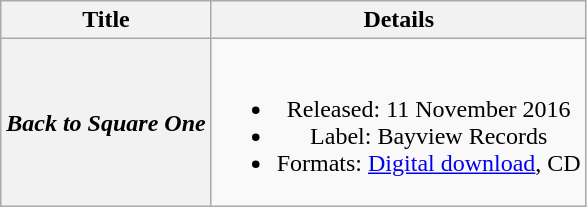<table class="wikitable plainrowheaders" style="text-align:center;">
<tr>
<th scope="col">Title</th>
<th scope="col">Details</th>
</tr>
<tr>
<th scope="row"><em>Back to Square One</em></th>
<td><br><ul><li>Released: 11 November 2016</li><li>Label: Bayview Records</li><li>Formats: <a href='#'>Digital download</a>, CD</li></ul></td>
</tr>
</table>
